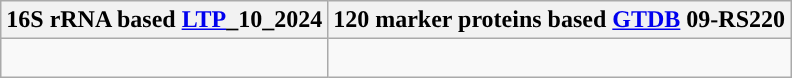<table class="wikitable">
<tr>
<th colspan=1>16S rRNA based <a href='#'>LTP</a>_10_2024</th>
<th colspan=1>120 marker proteins based <a href='#'>GTDB</a> 09-RS220</th>
</tr>
<tr>
<td style="vertical-align:top"><br></td>
<td><br></td>
</tr>
</table>
